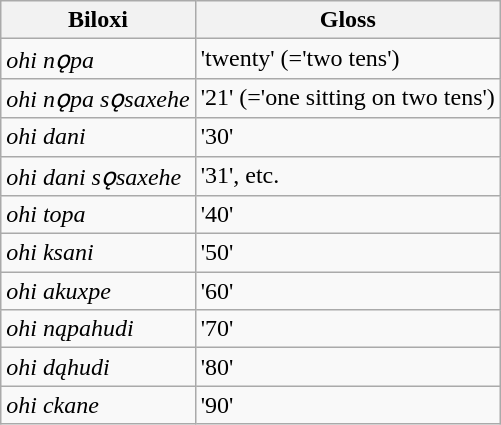<table class="wikitable">
<tr>
<th>Biloxi</th>
<th>Gloss</th>
</tr>
<tr>
<td><em>ohi nǫpa</em></td>
<td>'twenty' (='two tens')</td>
</tr>
<tr>
<td><em>ohi nǫpa sǫsaxehe</em></td>
<td>'21' (='one sitting on two tens')</td>
</tr>
<tr>
<td><em>ohi dani</em></td>
<td>'30'</td>
</tr>
<tr>
<td><em>ohi dani sǫsaxehe</em></td>
<td>'31', etc.</td>
</tr>
<tr>
<td><em>ohi topa</em></td>
<td>'40'</td>
</tr>
<tr>
<td><em>ohi ksani</em></td>
<td>'50'</td>
</tr>
<tr>
<td><em>ohi akuxpe</em></td>
<td>'60'</td>
</tr>
<tr>
<td><em>ohi nąpahudi</em></td>
<td>'70'</td>
</tr>
<tr>
<td><em>ohi dąhudi</em></td>
<td>'80'</td>
</tr>
<tr>
<td><em>ohi ckane</em></td>
<td>'90'</td>
</tr>
</table>
